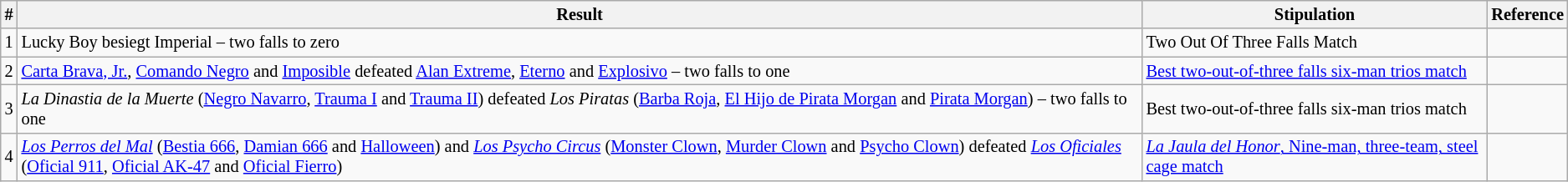<table style="font-size: 85%" class="wikitable sortable">
<tr>
<th><strong>#</strong></th>
<th><strong>Result</strong></th>
<th><strong>Stipulation</strong></th>
<th><strong>Reference</strong></th>
</tr>
<tr>
<td>1</td>
<td>Lucky Boy besiegt Imperial – two falls to zero</td>
<td>Two Out Of Three Falls Match</td>
<td></td>
</tr>
<tr>
<td>2</td>
<td><a href='#'>Carta Brava, Jr.</a>, <a href='#'>Comando Negro</a> and <a href='#'>Imposible</a> defeated <a href='#'>Alan Extreme</a>, <a href='#'>Eterno</a> and <a href='#'>Explosivo</a> – two falls to one</td>
<td><a href='#'>Best two-out-of-three falls six-man trios match</a></td>
<td></td>
</tr>
<tr>
<td>3</td>
<td><em>La Dinastia de la Muerte</em> (<a href='#'>Negro Navarro</a>, <a href='#'>Trauma I</a> and <a href='#'>Trauma II</a>) defeated <em>Los Piratas</em> (<a href='#'>Barba Roja</a>, <a href='#'>El Hijo de Pirata Morgan</a> and <a href='#'>Pirata Morgan</a>) – two falls to one</td>
<td>Best two-out-of-three falls six-man trios match</td>
<td></td>
</tr>
<tr>
<td>4</td>
<td><em><a href='#'>Los Perros del Mal</a></em> (<a href='#'>Bestia 666</a>, <a href='#'>Damian 666</a> and <a href='#'>Halloween</a>) and <em><a href='#'>Los Psycho Circus</a></em> (<a href='#'>Monster Clown</a>, <a href='#'>Murder Clown</a> and <a href='#'>Psycho Clown</a>) defeated <em><a href='#'>Los Oficiales</a></em> (<a href='#'>Oficial 911</a>, <a href='#'>Oficial AK-47</a> and <a href='#'>Oficial Fierro</a>)</td>
<td><a href='#'><em>La Jaula del Honor</em>, Nine-man, three-team, steel cage match</a></td>
<td></td>
</tr>
</table>
